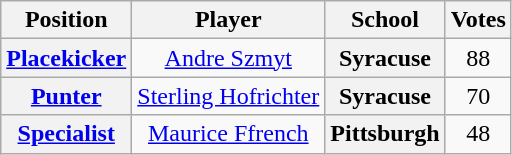<table class="wikitable" style="text-align: center;">
<tr>
<th>Position</th>
<th>Player</th>
<th>School</th>
<th>Votes</th>
</tr>
<tr>
<th rowspan="1"><a href='#'>Placekicker</a></th>
<td><a href='#'>Andre Szmyt</a></td>
<th style=>Syracuse</th>
<td>88</td>
</tr>
<tr>
<th rowspan="1"><a href='#'>Punter</a></th>
<td><a href='#'>Sterling Hofrichter</a></td>
<th style=>Syracuse</th>
<td>70</td>
</tr>
<tr>
<th rowspan="1"><a href='#'>Specialist</a></th>
<td><a href='#'>Maurice Ffrench</a></td>
<th style=>Pittsburgh</th>
<td>48</td>
</tr>
</table>
